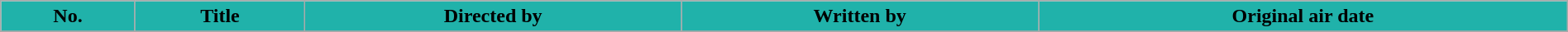<table class="wikitable plainroweaders" style="width: 100%; margin-right: 0;">
<tr>
<th style="background: #20B2AA; color: #000000;">No.</th>
<th style="background: #20B2AA; color: #000000;">Title</th>
<th style="background: #20B2AA; color: #000000;">Directed by</th>
<th style="background: #20B2AA; color: #000000;">Written by</th>
<th style="background: #20B2AA; color: #000000;">Original air date</th>
</tr>
<tr>
</tr>
</table>
